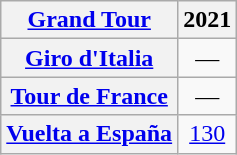<table class="wikitable plainrowheaders">
<tr>
<th scope="col"><a href='#'>Grand Tour</a></th>
<th scope="col">2021</th>
</tr>
<tr style="text-align:center;">
<th scope="row"> <a href='#'>Giro d'Italia</a></th>
<td>—</td>
</tr>
<tr style="text-align:center;">
<th scope="row"> <a href='#'>Tour de France</a></th>
<td>—</td>
</tr>
<tr style="text-align:center;">
<th scope="row"> <a href='#'>Vuelta a España</a></th>
<td><a href='#'>130</a></td>
</tr>
</table>
